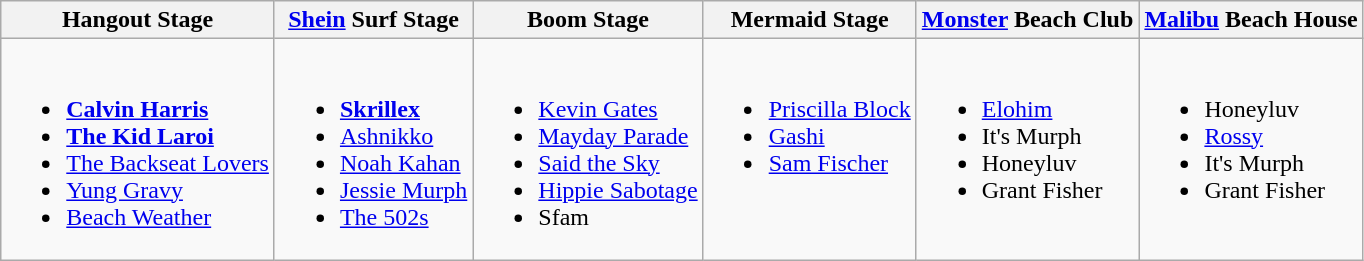<table class="wikitable">
<tr>
<th>Hangout Stage</th>
<th><a href='#'>Shein</a> Surf Stage</th>
<th>Boom Stage</th>
<th>Mermaid Stage</th>
<th><a href='#'>Monster</a> Beach Club</th>
<th><a href='#'>Malibu</a> Beach House</th>
</tr>
<tr valign="top">
<td><br><ul><li><strong><a href='#'>Calvin Harris</a></strong></li><li><strong><a href='#'>The Kid Laroi</a></strong></li><li><a href='#'>The Backseat Lovers</a></li><li><a href='#'>Yung Gravy</a></li><li><a href='#'>Beach Weather</a></li></ul></td>
<td><br><ul><li><strong><a href='#'>Skrillex</a></strong></li><li><a href='#'>Ashnikko</a></li><li><a href='#'>Noah Kahan</a></li><li><a href='#'>Jessie Murph</a></li><li><a href='#'>The 502s</a></li></ul></td>
<td><br><ul><li><a href='#'>Kevin Gates</a></li><li><a href='#'>Mayday Parade</a></li><li><a href='#'>Said the Sky</a></li><li><a href='#'>Hippie Sabotage</a></li><li>Sfam</li></ul></td>
<td><br><ul><li><a href='#'>Priscilla Block</a></li><li><a href='#'>Gashi</a></li><li><a href='#'>Sam Fischer</a></li></ul></td>
<td><br><ul><li><a href='#'>Elohim</a></li><li>It's Murph</li><li>Honeyluv</li><li>Grant Fisher</li></ul></td>
<td><br><ul><li>Honeyluv</li><li><a href='#'>Rossy</a></li><li>It's Murph</li><li>Grant Fisher</li></ul></td>
</tr>
</table>
